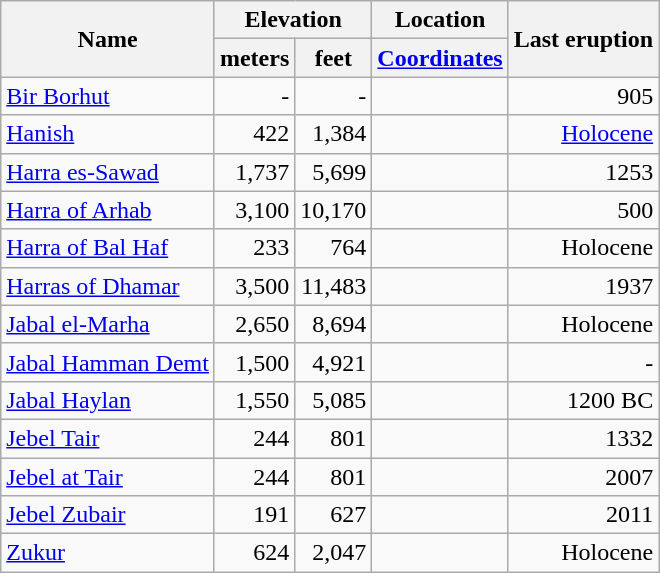<table class="wikitable">
<tr>
<th rowspan="2">Name</th>
<th colspan ="2">Elevation</th>
<th>Location</th>
<th rowspan="2">Last eruption</th>
</tr>
<tr>
<th>meters</th>
<th>feet</th>
<th><a href='#'>Coordinates</a></th>
</tr>
<tr align="right">
<td align="left"><a href='#'>Bir Borhut</a></td>
<td>-</td>
<td>-</td>
<td></td>
<td>905</td>
</tr>
<tr align="right">
<td align="left"><a href='#'>Hanish</a></td>
<td>422</td>
<td>1,384</td>
<td></td>
<td><a href='#'>Holocene</a></td>
</tr>
<tr align="right">
<td align="left"><a href='#'>Harra es-Sawad</a></td>
<td>1,737</td>
<td>5,699</td>
<td></td>
<td>1253</td>
</tr>
<tr align="right">
<td align="left"><a href='#'>Harra of Arhab</a></td>
<td>3,100</td>
<td>10,170</td>
<td></td>
<td>500</td>
</tr>
<tr align="right">
<td align="left"><a href='#'>Harra of Bal Haf</a></td>
<td>233</td>
<td>764</td>
<td></td>
<td>Holocene</td>
</tr>
<tr align="right">
<td align="left"><a href='#'>Harras of Dhamar</a></td>
<td>3,500</td>
<td>11,483</td>
<td></td>
<td>1937</td>
</tr>
<tr align="right">
<td align="left"><a href='#'>Jabal el-Marha</a></td>
<td>2,650</td>
<td>8,694</td>
<td></td>
<td>Holocene</td>
</tr>
<tr align="right">
<td align="left"><a href='#'>Jabal Hamman Demt</a></td>
<td>1,500</td>
<td>4,921</td>
<td></td>
<td>-</td>
</tr>
<tr align="right">
<td align="left"><a href='#'>Jabal Haylan</a></td>
<td>1,550</td>
<td>5,085</td>
<td></td>
<td>1200 BC</td>
</tr>
<tr align="right">
<td align="left"><a href='#'>Jebel Tair</a></td>
<td>244</td>
<td>801</td>
<td></td>
<td>1332</td>
</tr>
<tr align="right">
<td align="left"><a href='#'>Jebel at Tair</a></td>
<td>244</td>
<td>801</td>
<td></td>
<td>2007</td>
</tr>
<tr align="right">
<td align="left"><a href='#'>Jebel Zubair</a></td>
<td>191</td>
<td>627</td>
<td></td>
<td>2011</td>
</tr>
<tr align="right">
<td align="left"><a href='#'>Zukur</a></td>
<td>624</td>
<td>2,047</td>
<td></td>
<td>Holocene</td>
</tr>
</table>
